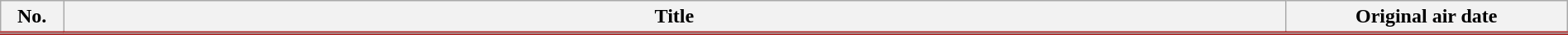<table class="wikitable" style="width:100%; margin:auto; background:#FFF;">
<tr style="border-bottom: 3px solid #AC2121;">
<th style="width:4%;">No.</th>
<th>Title</th>
<th style="width:18%;">Original air date</th>
</tr>
<tr>
</tr>
</table>
